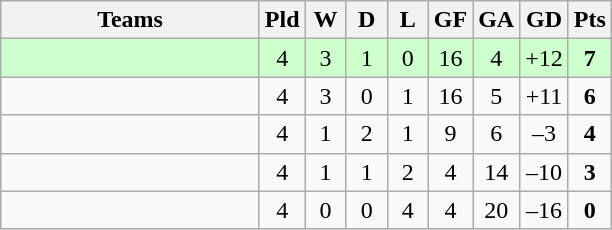<table class="wikitable" style="text-align: center;">
<tr>
<th width=165>Teams</th>
<th width=20>Pld</th>
<th width=20>W</th>
<th width=20>D</th>
<th width=20>L</th>
<th width=20>GF</th>
<th width=20>GA</th>
<th width=20>GD</th>
<th width=20>Pts</th>
</tr>
<tr align=center style="background:#ccffcc;">
<td style="text-align:left;"></td>
<td>4</td>
<td>3</td>
<td>1</td>
<td>0</td>
<td>16</td>
<td>4</td>
<td>+12</td>
<td><strong>7</strong></td>
</tr>
<tr align=center>
<td style="text-align:left;"></td>
<td>4</td>
<td>3</td>
<td>0</td>
<td>1</td>
<td>16</td>
<td>5</td>
<td>+11</td>
<td><strong>6</strong></td>
</tr>
<tr align=center>
<td style="text-align:left;"></td>
<td>4</td>
<td>1</td>
<td>2</td>
<td>1</td>
<td>9</td>
<td>6</td>
<td>–3</td>
<td><strong>4</strong></td>
</tr>
<tr align=center>
<td style="text-align:left;"></td>
<td>4</td>
<td>1</td>
<td>1</td>
<td>2</td>
<td>4</td>
<td>14</td>
<td>–10</td>
<td><strong>3</strong></td>
</tr>
<tr align=center>
<td style="text-align:left;"></td>
<td>4</td>
<td>0</td>
<td>0</td>
<td>4</td>
<td>4</td>
<td>20</td>
<td>–16</td>
<td><strong>0</strong></td>
</tr>
</table>
